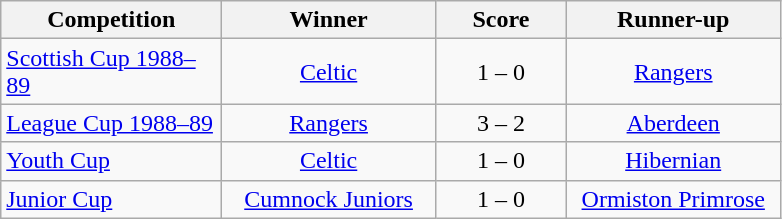<table class="wikitable" style="text-align: center;">
<tr>
<th width=140>Competition</th>
<th width=135>Winner</th>
<th width=80>Score</th>
<th width=135>Runner-up</th>
</tr>
<tr>
<td align=left><a href='#'>Scottish Cup 1988–89</a></td>
<td><a href='#'>Celtic</a></td>
<td>1 – 0</td>
<td><a href='#'>Rangers</a></td>
</tr>
<tr>
<td align=left><a href='#'>League Cup 1988–89</a></td>
<td><a href='#'>Rangers</a></td>
<td>3 – 2</td>
<td><a href='#'>Aberdeen</a></td>
</tr>
<tr>
<td align=left><a href='#'>Youth Cup</a></td>
<td><a href='#'>Celtic</a></td>
<td>1 – 0</td>
<td><a href='#'>Hibernian</a></td>
</tr>
<tr>
<td align=left><a href='#'>Junior Cup</a></td>
<td><a href='#'>Cumnock Juniors</a></td>
<td>1 – 0</td>
<td><a href='#'>Ormiston Primrose</a></td>
</tr>
</table>
